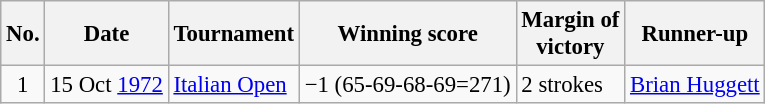<table class="wikitable" style="font-size:95%;">
<tr>
<th>No.</th>
<th>Date</th>
<th>Tournament</th>
<th>Winning score</th>
<th>Margin of<br>victory</th>
<th>Runner-up</th>
</tr>
<tr>
<td align=center>1</td>
<td>15 Oct <a href='#'>1972</a></td>
<td><a href='#'>Italian Open</a></td>
<td>−1 (65-69-68-69=271)</td>
<td>2 strokes</td>
<td> <a href='#'>Brian Huggett</a></td>
</tr>
</table>
